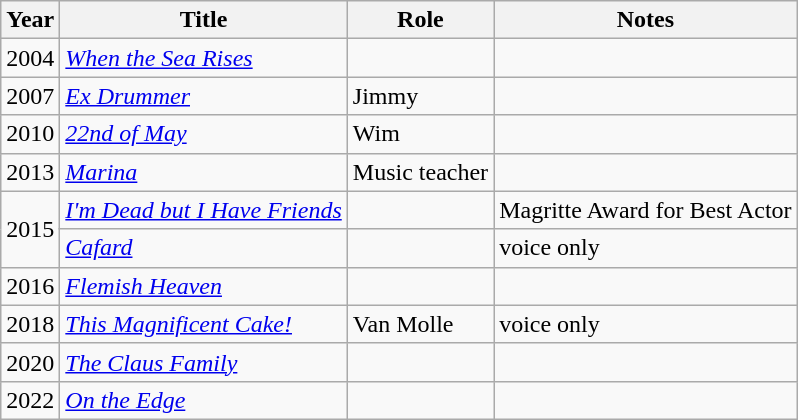<table class="wikitable sortable">
<tr>
<th>Year</th>
<th>Title</th>
<th>Role</th>
<th class="unsortable">Notes</th>
</tr>
<tr>
<td>2004</td>
<td><em><a href='#'>When the Sea Rises</a></em></td>
<td></td>
<td></td>
</tr>
<tr>
<td>2007</td>
<td><em><a href='#'>Ex Drummer</a></em></td>
<td>Jimmy</td>
<td></td>
</tr>
<tr>
<td>2010</td>
<td><em><a href='#'>22nd of May</a></em></td>
<td>Wim</td>
<td></td>
</tr>
<tr>
<td>2013</td>
<td><em><a href='#'>Marina</a></em></td>
<td>Music teacher</td>
<td></td>
</tr>
<tr>
<td rowspan=2>2015</td>
<td><em><a href='#'>I'm Dead but I Have Friends</a></em></td>
<td></td>
<td>Magritte Award for Best Actor</td>
</tr>
<tr>
<td><em><a href='#'>Cafard</a></em></td>
<td></td>
<td>voice only</td>
</tr>
<tr>
<td>2016</td>
<td><em><a href='#'>Flemish Heaven</a></em></td>
<td></td>
<td></td>
</tr>
<tr>
<td>2018</td>
<td><em><a href='#'>This Magnificent Cake!</a></em></td>
<td>Van Molle</td>
<td>voice only</td>
</tr>
<tr>
<td>2020</td>
<td><em><a href='#'>The Claus Family</a></em></td>
<td></td>
<td></td>
</tr>
<tr>
<td>2022</td>
<td><em><a href='#'>On the Edge</a></em></td>
<td></td>
<td></td>
</tr>
</table>
